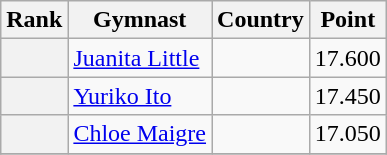<table class="wikitable sortable">
<tr>
<th>Rank</th>
<th>Gymnast</th>
<th>Country</th>
<th>Point</th>
</tr>
<tr>
<th></th>
<td><a href='#'>Juanita Little</a></td>
<td></td>
<td>17.600</td>
</tr>
<tr>
<th></th>
<td><a href='#'>Yuriko Ito</a></td>
<td></td>
<td>17.450</td>
</tr>
<tr>
<th></th>
<td><a href='#'>Chloe Maigre</a></td>
<td></td>
<td>17.050</td>
</tr>
<tr>
</tr>
</table>
